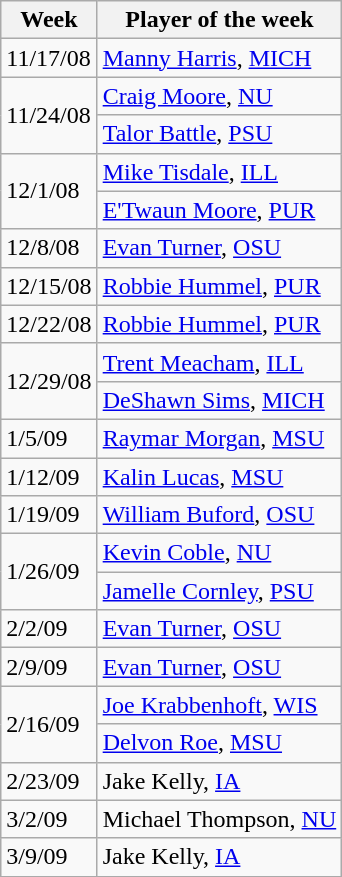<table class="wikitable" border="1">
<tr>
<th>Week</th>
<th>Player of the week</th>
</tr>
<tr>
<td>11/17/08</td>
<td><a href='#'>Manny Harris</a>, <a href='#'>MICH</a></td>
</tr>
<tr>
<td rowspan=2 valign=middle>11/24/08</td>
<td><a href='#'>Craig Moore</a>, <a href='#'>NU</a></td>
</tr>
<tr>
<td><a href='#'>Talor Battle</a>, <a href='#'>PSU</a></td>
</tr>
<tr>
<td rowspan=2 valign=middle>12/1/08</td>
<td><a href='#'>Mike Tisdale</a>, <a href='#'>ILL</a></td>
</tr>
<tr>
<td><a href='#'>E'Twaun Moore</a>, <a href='#'>PUR</a></td>
</tr>
<tr>
<td>12/8/08</td>
<td><a href='#'>Evan Turner</a>, <a href='#'>OSU</a></td>
</tr>
<tr>
<td>12/15/08</td>
<td><a href='#'>Robbie Hummel</a>, <a href='#'>PUR</a></td>
</tr>
<tr>
<td>12/22/08</td>
<td><a href='#'>Robbie Hummel</a>, <a href='#'>PUR</a></td>
</tr>
<tr>
<td rowspan=2 valign=middle>12/29/08</td>
<td><a href='#'>Trent Meacham</a>, <a href='#'>ILL</a></td>
</tr>
<tr>
<td><a href='#'>DeShawn Sims</a>, <a href='#'>MICH</a></td>
</tr>
<tr>
<td>1/5/09</td>
<td><a href='#'>Raymar Morgan</a>, <a href='#'>MSU</a></td>
</tr>
<tr>
<td>1/12/09</td>
<td><a href='#'>Kalin Lucas</a>, <a href='#'>MSU</a></td>
</tr>
<tr>
<td>1/19/09</td>
<td><a href='#'>William Buford</a>, <a href='#'>OSU</a></td>
</tr>
<tr>
<td rowspan=2 valign=middle>1/26/09</td>
<td><a href='#'>Kevin Coble</a>, <a href='#'>NU</a></td>
</tr>
<tr>
<td><a href='#'>Jamelle Cornley</a>, <a href='#'>PSU</a></td>
</tr>
<tr>
<td>2/2/09</td>
<td><a href='#'>Evan Turner</a>, <a href='#'>OSU</a></td>
</tr>
<tr>
<td>2/9/09</td>
<td><a href='#'>Evan Turner</a>, <a href='#'>OSU</a></td>
</tr>
<tr>
<td rowspan=2 valign=middle>2/16/09</td>
<td><a href='#'>Joe Krabbenhoft</a>, <a href='#'>WIS</a></td>
</tr>
<tr>
<td><a href='#'>Delvon Roe</a>, <a href='#'>MSU</a></td>
</tr>
<tr>
<td>2/23/09</td>
<td>Jake Kelly, <a href='#'>IA</a></td>
</tr>
<tr>
<td>3/2/09</td>
<td>Michael Thompson, <a href='#'>NU</a></td>
</tr>
<tr>
<td>3/9/09</td>
<td>Jake Kelly, <a href='#'>IA</a></td>
</tr>
<tr>
</tr>
</table>
